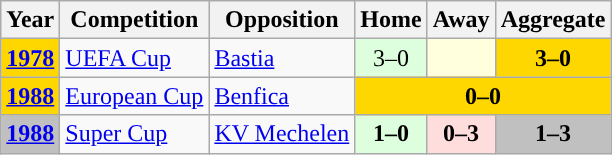<table class="wikitable">
<tr>
<th>Year</th>
<th>Competition</th>
<th>Opposition</th>
<th>Home</th>
<th>Away</th>
<th>Aggregate</th>
</tr>
<tr>
<td bgcolor="#FFD700"><strong><a href='#'>1978</a></strong></td>
<td><a href='#'>UEFA Cup</a></td>
<td> <a href='#'>Bastia</a></td>
<td bgcolor="#ddffdd" style="text-align:center;">3–0</td>
<td bgcolor="#ffffdd" style="text-align:center;"></td>
<td bgcolor="#FFD700" style="text-align:center;"><strong>3–0</strong></td>
</tr>
<tr>
<td bgcolor="#FFD700"><strong><a href='#'>1988</a></strong></td>
<td><a href='#'>European Cup</a></td>
<td> <a href='#'>Benfica</a></td>
<td bgcolor="#FFD700" colspan="3" style="text-align:center;"><strong>0–0</strong>  </td>
</tr>
<tr>
<td bgcolor="silver"><strong><a href='#'>1988</a></strong></td>
<td><a href='#'>Super Cup</a></td>
<td> <a href='#'>KV Mechelen</a></td>
<td bgcolor="#ddffdd" style="text-align:center;"><strong>1–0</strong></td>
<td bgcolor="#ffdddd" style="text-align:center;"><strong>0–3</strong></td>
<td bgcolor="silver" style="text-align:center;"><strong>1–3</strong></td>
</tr>
</table>
